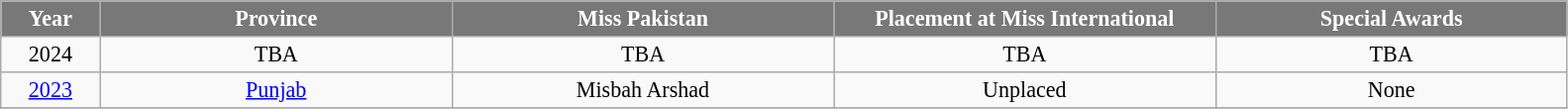<table class="wikitable" style="font-size: 92%; text-align:center">
<tr>
<th width="60" style="background-color:#787878;color:#FFFFFF;">Year</th>
<th width="230" style="background-color:#787878;color:#FFFFFF;">Province</th>
<th width="250" style="background-color:#787878;color:#FFFFFF;">Miss Pakistan</th>
<th width="250" style="background-color:#787878;color:#FFFFFF;">Placement at Miss International</th>
<th width="230" style="background-color:#787878;color:#FFFFFF;">Special Awards</th>
</tr>
<tr>
<td>2024</td>
<td>TBA</td>
<td>TBA</td>
<td>TBA</td>
<td>TBA</td>
</tr>
<tr>
<td><a href='#'>2023</a></td>
<td><a href='#'>Punjab</a></td>
<td>Misbah Arshad </td>
<td>Unplaced</td>
<td>None</td>
</tr>
<tr>
</tr>
</table>
